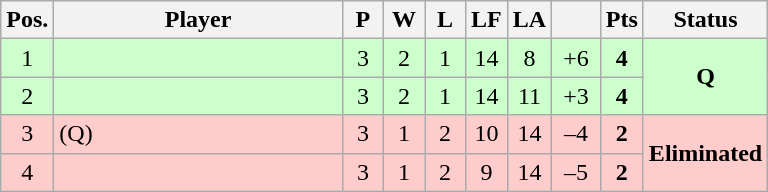<table class="wikitable" style="text-align:center; margin: 1em auto 1em auto, align:left">
<tr>
<th width=20>Pos.</th>
<th width=185>Player</th>
<th width=20>P</th>
<th width=20>W</th>
<th width=20>L</th>
<th width=20>LF</th>
<th width=20>LA</th>
<th width=25></th>
<th width=20>Pts</th>
<th width=70>Status</th>
</tr>
<tr style="background:#CCFFCC;">
<td>1</td>
<td style="text-align:left"></td>
<td>3</td>
<td>2</td>
<td>1</td>
<td>14</td>
<td>8</td>
<td>+6</td>
<td><strong>4</strong></td>
<td rowspan=2><strong>Q</strong></td>
</tr>
<tr style="background:#CCFFCC;">
<td>2</td>
<td style="text-align:left"></td>
<td>3</td>
<td>2</td>
<td>1</td>
<td>14</td>
<td>11</td>
<td>+3</td>
<td><strong>4</strong></td>
</tr>
<tr style="background:#FFCCCC;">
<td>3</td>
<td style="text-align:left"> (Q)</td>
<td>3</td>
<td>1</td>
<td>2</td>
<td>10</td>
<td>14</td>
<td>–4</td>
<td><strong>2</strong></td>
<td rowspan=2><strong>Eliminated</strong></td>
</tr>
<tr style="background:#FFCCCC;">
<td>4</td>
<td style="text-align:left"></td>
<td>3</td>
<td>1</td>
<td>2</td>
<td>9</td>
<td>14</td>
<td>–5</td>
<td><strong>2</strong></td>
</tr>
</table>
